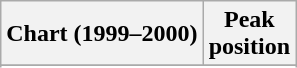<table class="wikitable sortable plainrowheaders" style="text-align:center">
<tr>
<th scope="col">Chart (1999–2000)</th>
<th scope="col">Peak<br>position</th>
</tr>
<tr>
</tr>
<tr>
</tr>
</table>
